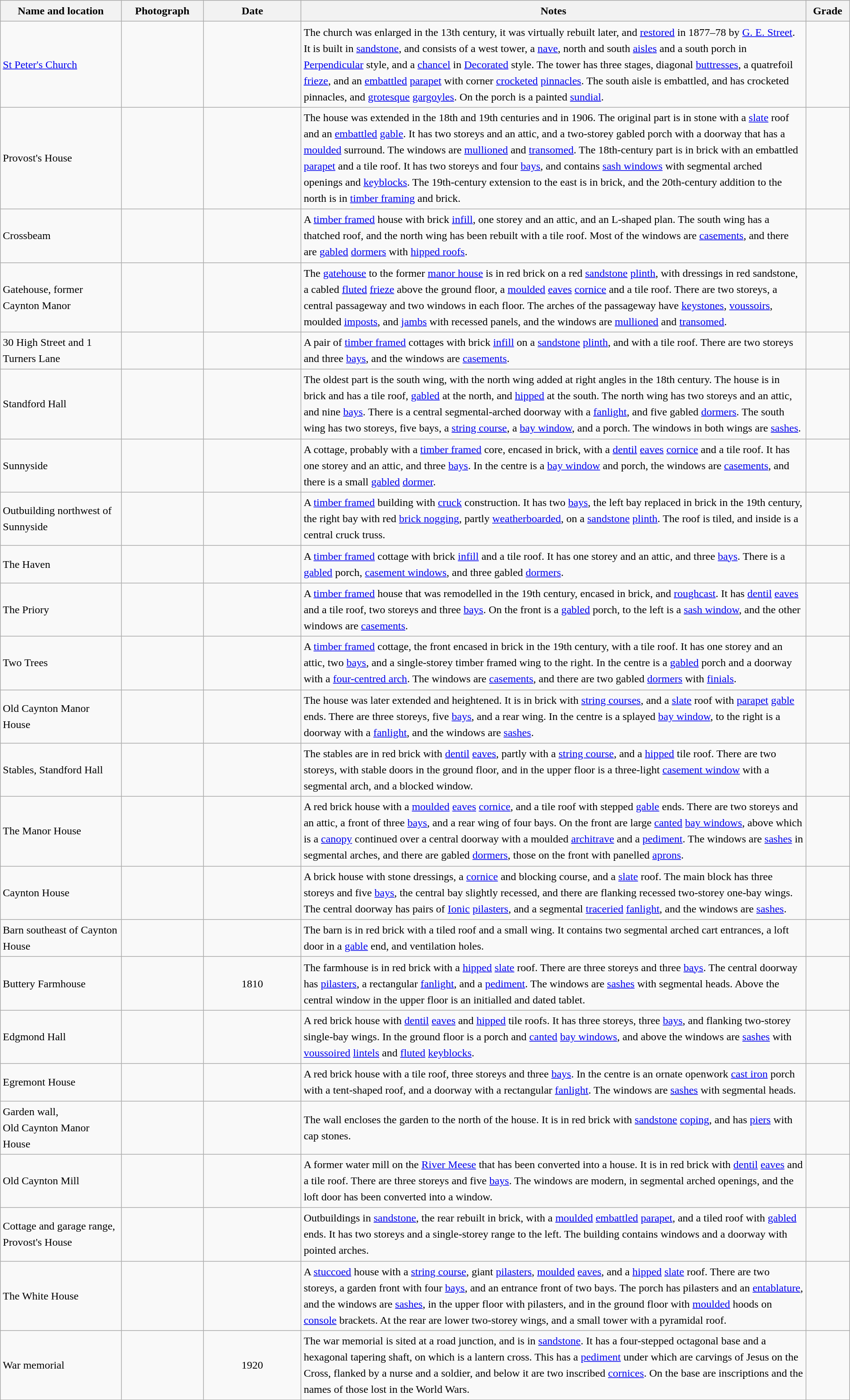<table class="wikitable sortable plainrowheaders" style="width:100%; border:0; text-align:left; line-height:150%;">
<tr>
<th scope="col"  style="width:150px">Name and location</th>
<th scope="col"  style="width:100px" class="unsortable">Photograph</th>
<th scope="col"  style="width:120px">Date</th>
<th scope="col"  style="width:650px" class="unsortable">Notes</th>
<th scope="col"  style="width:50px">Grade</th>
</tr>
<tr>
<td><a href='#'>St Peter's Church</a><br><small></small></td>
<td></td>
<td align="center"></td>
<td>The church was enlarged in the 13th century, it was virtually rebuilt later, and <a href='#'>restored</a> in 1877–78 by <a href='#'>G. E. Street</a>.  It is built in <a href='#'>sandstone</a>, and consists of a west tower, a <a href='#'>nave</a>, north and south <a href='#'>aisles</a> and a south porch in <a href='#'>Perpendicular</a> style, and a <a href='#'>chancel</a> in <a href='#'>Decorated</a> style.  The tower has three stages, diagonal <a href='#'>buttresses</a>, a quatrefoil <a href='#'>frieze</a>, and an <a href='#'>embattled</a> <a href='#'>parapet</a> with corner <a href='#'>crocketed</a> <a href='#'>pinnacles</a>.  The south aisle is embattled, and has crocketed pinnacles, and <a href='#'>grotesque</a> <a href='#'>gargoyles</a>.  On the porch is a painted <a href='#'>sundial</a>.</td>
<td align="center" ></td>
</tr>
<tr>
<td>Provost's House<br><small></small></td>
<td></td>
<td align="center"></td>
<td>The house was extended in the 18th and 19th centuries and in 1906.  The original part is in stone with a <a href='#'>slate</a> roof and an <a href='#'>embattled</a> <a href='#'>gable</a>.  It has two storeys and an attic, and a two-storey gabled porch with a doorway that has a <a href='#'>moulded</a> surround.  The windows are <a href='#'>mullioned</a> and <a href='#'>transomed</a>.  The 18th-century part is in brick with an embattled <a href='#'>parapet</a> and a tile roof.  It has two storeys and four <a href='#'>bays</a>, and contains <a href='#'>sash windows</a> with segmental arched openings and <a href='#'>keyblocks</a>.  The 19th-century extension to the east is in brick, and the 20th-century addition to the north is in <a href='#'>timber framing</a> and brick.</td>
<td align="center" ></td>
</tr>
<tr>
<td>Crossbeam<br><small></small></td>
<td></td>
<td align="center"></td>
<td>A <a href='#'>timber framed</a> house with brick <a href='#'>infill</a>, one storey and an attic, and an L-shaped plan.  The south wing has a thatched roof, and the north wing has been rebuilt with a tile roof.  Most of the windows are <a href='#'>casements</a>, and there are <a href='#'>gabled</a> <a href='#'>dormers</a> with <a href='#'>hipped roofs</a>.</td>
<td align="center" ></td>
</tr>
<tr>
<td>Gatehouse, former Caynton Manor<br><small></small></td>
<td></td>
<td align="center"></td>
<td>The <a href='#'>gatehouse</a> to the former <a href='#'>manor house</a> is in red brick on a red <a href='#'>sandstone</a> <a href='#'>plinth</a>, with dressings in red sandstone, a cabled <a href='#'>fluted</a> <a href='#'>frieze</a> above the ground floor, a <a href='#'>moulded</a> <a href='#'>eaves</a> <a href='#'>cornice</a> and a tile roof.  There are two storeys, a central passageway and two windows in each floor.  The arches of the passageway have <a href='#'>keystones</a>, <a href='#'>voussoirs</a>, moulded <a href='#'>imposts</a>, and <a href='#'>jambs</a> with recessed panels, and the windows are <a href='#'>mullioned</a> and <a href='#'>transomed</a>.</td>
<td align="center" ></td>
</tr>
<tr>
<td>30 High Street and 1 Turners Lane<br><small></small></td>
<td></td>
<td align="center"></td>
<td>A pair of <a href='#'>timber framed</a> cottages with brick <a href='#'>infill</a> on a <a href='#'>sandstone</a> <a href='#'>plinth</a>, and with a tile roof.  There are two storeys and three <a href='#'>bays</a>, and the windows are <a href='#'>casements</a>.</td>
<td align="center" ></td>
</tr>
<tr>
<td>Standford Hall<br><small></small></td>
<td></td>
<td align="center"></td>
<td>The oldest part is the south wing, with the north wing added at right angles in the 18th century.  The house is in brick and has a tile roof, <a href='#'>gabled</a> at the north, and <a href='#'>hipped</a> at the south.  The north wing has two storeys and an attic, and nine <a href='#'>bays</a>.  There is a central segmental-arched doorway with a <a href='#'>fanlight</a>, and five gabled <a href='#'>dormers</a>.  The south wing has two storeys, five bays, a <a href='#'>string course</a>, a <a href='#'>bay window</a>, and a porch.  The windows in both wings are <a href='#'>sashes</a>.</td>
<td align="center" ></td>
</tr>
<tr>
<td>Sunnyside<br><small></small></td>
<td></td>
<td align="center"></td>
<td>A cottage, probably with a <a href='#'>timber framed</a> core, encased in brick, with a <a href='#'>dentil</a> <a href='#'>eaves</a> <a href='#'>cornice</a> and a tile roof.  It has one storey and an attic, and three <a href='#'>bays</a>.  In the centre is a <a href='#'>bay window</a> and porch, the windows are <a href='#'>casements</a>, and there is a small <a href='#'>gabled</a> <a href='#'>dormer</a>.</td>
<td align="center" ></td>
</tr>
<tr>
<td>Outbuilding northwest of Sunnyside<br><small></small></td>
<td></td>
<td align="center"></td>
<td>A <a href='#'>timber framed</a> building with <a href='#'>cruck</a> construction.  It has two <a href='#'>bays</a>, the left bay replaced in brick in the 19th century, the right bay with red <a href='#'>brick nogging</a>, partly <a href='#'>weatherboarded</a>, on a <a href='#'>sandstone</a> <a href='#'>plinth</a>.  The roof is tiled, and inside is a central cruck truss.</td>
<td align="center" ></td>
</tr>
<tr>
<td>The Haven<br><small></small></td>
<td></td>
<td align="center"></td>
<td>A <a href='#'>timber framed</a> cottage with brick <a href='#'>infill</a> and a tile roof.  It has one storey and an attic, and three <a href='#'>bays</a>.  There is a <a href='#'>gabled</a> porch, <a href='#'>casement windows</a>, and three gabled <a href='#'>dormers</a>.</td>
<td align="center" ></td>
</tr>
<tr>
<td>The Priory<br><small></small></td>
<td></td>
<td align="center"></td>
<td>A <a href='#'>timber framed</a> house that was remodelled in the 19th century, encased in brick, and <a href='#'>roughcast</a>.  It has <a href='#'>dentil</a> <a href='#'>eaves</a> and a tile roof, two storeys and three <a href='#'>bays</a>.  On the front is a <a href='#'>gabled</a> porch, to the left is a <a href='#'>sash window</a>, and the other windows are <a href='#'>casements</a>.</td>
<td align="center" ></td>
</tr>
<tr>
<td>Two Trees<br><small></small></td>
<td></td>
<td align="center"></td>
<td>A <a href='#'>timber framed</a> cottage, the front encased in brick in the 19th century, with a tile roof.  It has one storey and an attic, two <a href='#'>bays</a>, and a single-storey timber framed wing to the right.  In the centre is a <a href='#'>gabled</a> porch and a doorway with a <a href='#'>four-centred arch</a>.  The windows are <a href='#'>casements</a>, and there are two gabled <a href='#'>dormers</a> with <a href='#'>finials</a>.</td>
<td align="center" ></td>
</tr>
<tr>
<td>Old Caynton Manor House<br><small></small></td>
<td></td>
<td align="center"></td>
<td>The house was later extended and heightened.  It is in brick with <a href='#'>string courses</a>, and a <a href='#'>slate</a> roof with <a href='#'>parapet</a> <a href='#'>gable</a> ends.  There are three storeys, five <a href='#'>bays</a>, and a rear wing.  In the centre is a splayed <a href='#'>bay window</a>, to the right is a doorway with a <a href='#'>fanlight</a>, and the windows are <a href='#'>sashes</a>.</td>
<td align="center" ></td>
</tr>
<tr>
<td>Stables, Standford Hall<br><small></small></td>
<td></td>
<td align="center"></td>
<td>The stables are in red brick with <a href='#'>dentil</a> <a href='#'>eaves</a>, partly with a <a href='#'>string course</a>, and a <a href='#'>hipped</a> tile roof.  There are two storeys, with stable doors in the ground floor, and in the upper floor is a three-light <a href='#'>casement window</a> with a segmental arch, and a blocked window.</td>
<td align="center" ></td>
</tr>
<tr>
<td>The Manor House<br><small></small></td>
<td></td>
<td align="center"></td>
<td>A red brick house with a <a href='#'>moulded</a> <a href='#'>eaves</a> <a href='#'>cornice</a>, and a tile roof with stepped <a href='#'>gable</a> ends.  There are two storeys and an attic, a front of three <a href='#'>bays</a>, and a rear wing of four bays.  On the front are large <a href='#'>canted</a> <a href='#'>bay windows</a>, above which is a <a href='#'>canopy</a> continued over a central doorway with a moulded <a href='#'>architrave</a> and a <a href='#'>pediment</a>.  The windows are <a href='#'>sashes</a> in segmental arches, and there are gabled <a href='#'>dormers</a>, those on the front with panelled <a href='#'>aprons</a>.</td>
<td align="center" ></td>
</tr>
<tr>
<td>Caynton House<br><small></small></td>
<td></td>
<td align="center"></td>
<td>A brick house with stone dressings, a <a href='#'>cornice</a> and blocking course, and a <a href='#'>slate</a> roof.  The main block has three storeys and five <a href='#'>bays</a>, the central bay slightly recessed, and there are flanking recessed two-storey one-bay wings.  The central doorway has pairs of <a href='#'>Ionic</a> <a href='#'>pilasters</a>, and a segmental <a href='#'>traceried</a> <a href='#'>fanlight</a>, and the windows are <a href='#'>sashes</a>.</td>
<td align="center" ></td>
</tr>
<tr>
<td>Barn southeast of Caynton House<br><small></small></td>
<td></td>
<td align="center"></td>
<td>The barn is in red brick with a tiled roof and a small wing.  It contains two segmental arched cart entrances, a loft door in a <a href='#'>gable</a> end, and ventilation holes.</td>
<td align="center" ></td>
</tr>
<tr>
<td>Buttery Farmhouse<br><small></small></td>
<td></td>
<td align="center">1810</td>
<td>The farmhouse is in red brick with a <a href='#'>hipped</a> <a href='#'>slate</a> roof.  There are three storeys and three <a href='#'>bays</a>.  The central doorway has <a href='#'>pilasters</a>, a rectangular <a href='#'>fanlight</a>, and a <a href='#'>pediment</a>.  The windows are <a href='#'>sashes</a> with segmental heads.  Above the central window in the upper floor is an initialled and dated tablet.</td>
<td align="center" ></td>
</tr>
<tr>
<td>Edgmond Hall<br><small></small></td>
<td></td>
<td align="center"></td>
<td>A red brick house with <a href='#'>dentil</a> <a href='#'>eaves</a> and <a href='#'>hipped</a> tile roofs.  It has three storeys, three <a href='#'>bays</a>, and flanking two-storey single-bay wings.  In the ground floor is a porch and <a href='#'>canted</a> <a href='#'>bay windows</a>, and above the windows are <a href='#'>sashes</a> with <a href='#'>voussoired</a> <a href='#'>lintels</a> and <a href='#'>fluted</a> <a href='#'>keyblocks</a>.</td>
<td align="center" ></td>
</tr>
<tr>
<td>Egremont House<br><small></small></td>
<td></td>
<td align="center"></td>
<td>A red brick house with a tile roof, three storeys and three <a href='#'>bays</a>.  In the centre is an ornate openwork <a href='#'>cast iron</a> porch with a tent-shaped roof, and a doorway with a rectangular <a href='#'>fanlight</a>.  The windows are <a href='#'>sashes</a> with segmental heads.</td>
<td align="center" ></td>
</tr>
<tr>
<td>Garden wall,<br>Old Caynton Manor House<br><small></small></td>
<td></td>
<td align="center"></td>
<td>The wall encloses the garden to the north of the house.  It is in red brick with <a href='#'>sandstone</a> <a href='#'>coping</a>, and has <a href='#'>piers</a> with cap stones.</td>
<td align="center" ></td>
</tr>
<tr>
<td>Old Caynton Mill<br><small></small></td>
<td></td>
<td align="center"></td>
<td>A former water mill on the <a href='#'>River Meese</a> that has been converted into a house.  It is in red brick with <a href='#'>dentil</a> <a href='#'>eaves</a> and a tile roof.  There are three storeys and five <a href='#'>bays</a>.  The windows are modern, in segmental arched openings, and the loft door has been converted into a window.</td>
<td align="center" ></td>
</tr>
<tr>
<td>Cottage and garage range,<br>Provost's House<br><small></small></td>
<td></td>
<td align="center"></td>
<td>Outbuildings in <a href='#'>sandstone</a>, the rear rebuilt in brick, with a <a href='#'>moulded</a> <a href='#'>embattled</a> <a href='#'>parapet</a>, and a tiled roof with <a href='#'>gabled</a> ends.  It has two storeys and a single-storey range to the left.  The building contains windows and a doorway with pointed arches.</td>
<td align="center" ></td>
</tr>
<tr>
<td>The White House<br><small></small></td>
<td></td>
<td align="center"></td>
<td>A <a href='#'>stuccoed</a> house with a <a href='#'>string course</a>, giant <a href='#'>pilasters</a>, <a href='#'>moulded</a> <a href='#'>eaves</a>, and a <a href='#'>hipped</a> <a href='#'>slate</a> roof.  There are two storeys, a garden front with four <a href='#'>bays</a>, and an entrance front of two bays.  The porch has pilasters and an <a href='#'>entablature</a>, and the windows are <a href='#'>sashes</a>, in the upper floor with pilasters, and in the ground floor with <a href='#'>moulded</a> hoods on <a href='#'>console</a> brackets.  At the rear are lower two-storey wings, and a small tower with a pyramidal roof.</td>
<td align="center" ></td>
</tr>
<tr>
<td>War memorial<br><small></small></td>
<td></td>
<td align="center">1920</td>
<td>The war memorial is sited at a road junction, and is in <a href='#'>sandstone</a>.  It has a four-stepped octagonal base and a hexagonal tapering shaft, on which is a lantern cross.  This has a <a href='#'>pediment</a> under which are carvings of Jesus on the Cross, flanked by a nurse and a soldier, and below it are two inscribed <a href='#'>cornices</a>.  On the base are inscriptions and the names of those lost in the World Wars.</td>
<td align="center" ></td>
</tr>
<tr>
</tr>
</table>
